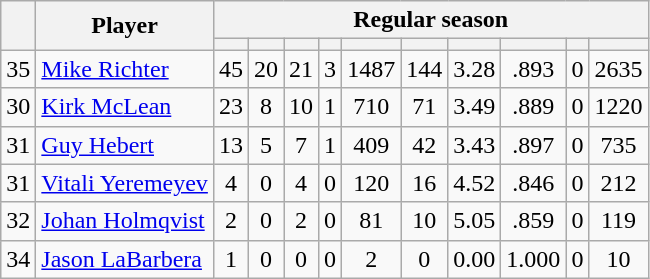<table class="wikitable plainrowheaders" style="text-align:center;">
<tr>
<th scope="col" rowspan="2"></th>
<th scope="col" rowspan="2">Player</th>
<th scope=colgroup colspan=10>Regular season</th>
</tr>
<tr>
<th scope="col"></th>
<th scope="col"></th>
<th scope="col"></th>
<th scope="col"></th>
<th scope="col"></th>
<th scope="col"></th>
<th scope="col"></th>
<th scope="col"></th>
<th scope="col"></th>
<th scope="col"></th>
</tr>
<tr>
<td scope="row">35</td>
<td align="left"><a href='#'>Mike Richter</a></td>
<td>45</td>
<td>20</td>
<td>21</td>
<td>3</td>
<td>1487</td>
<td>144</td>
<td>3.28</td>
<td>.893</td>
<td>0</td>
<td>2635</td>
</tr>
<tr>
<td scope="row">30</td>
<td align="left"><a href='#'>Kirk McLean</a></td>
<td>23</td>
<td>8</td>
<td>10</td>
<td>1</td>
<td>710</td>
<td>71</td>
<td>3.49</td>
<td>.889</td>
<td>0</td>
<td>1220</td>
</tr>
<tr>
<td scope="row">31</td>
<td align="left"><a href='#'>Guy Hebert</a></td>
<td>13</td>
<td>5</td>
<td>7</td>
<td>1</td>
<td>409</td>
<td>42</td>
<td>3.43</td>
<td>.897</td>
<td>0</td>
<td>735</td>
</tr>
<tr>
<td scope="row">31</td>
<td align="left"><a href='#'>Vitali Yeremeyev</a></td>
<td>4</td>
<td>0</td>
<td>4</td>
<td>0</td>
<td>120</td>
<td>16</td>
<td>4.52</td>
<td>.846</td>
<td>0</td>
<td>212</td>
</tr>
<tr>
<td scope="row">32</td>
<td align="left"><a href='#'>Johan Holmqvist</a></td>
<td>2</td>
<td>0</td>
<td>2</td>
<td>0</td>
<td>81</td>
<td>10</td>
<td>5.05</td>
<td>.859</td>
<td>0</td>
<td>119</td>
</tr>
<tr>
<td scope="row">34</td>
<td align="left"><a href='#'>Jason LaBarbera</a></td>
<td>1</td>
<td>0</td>
<td>0</td>
<td>0</td>
<td>2</td>
<td>0</td>
<td>0.00</td>
<td>1.000</td>
<td>0</td>
<td>10</td>
</tr>
</table>
